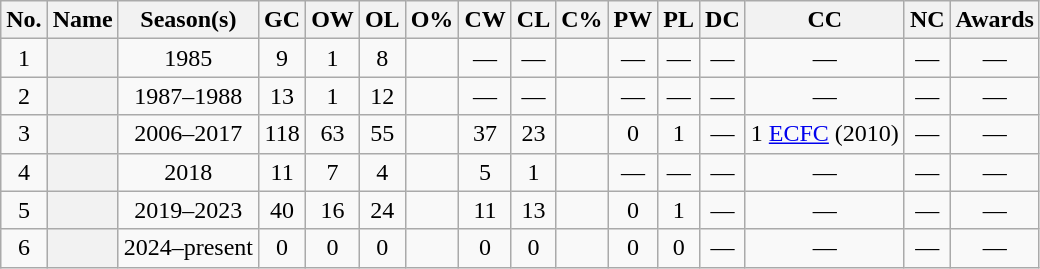<table class="wikitable sortable plainrowheaders" style="text-align:center">
<tr>
<th scope="col" class="unsortable">No.</th>
<th scope="col">Name</th>
<th scope="col">Season(s)</th>
<th scope="col">GC</th>
<th scope="col">OW</th>
<th scope="col">OL</th>
<th scope="col">O%</th>
<th scope="col">CW</th>
<th scope="col">CL</th>
<th scope="col">C%</th>
<th scope="col">PW</th>
<th scope="col">PL</th>
<th scope="col">DC</th>
<th scope="col">CC</th>
<th scope="col">NC</th>
<th scope="col" class="unsortable">Awards</th>
</tr>
<tr>
<td>1</td>
<th scope="row"></th>
<td>1985</td>
<td>9</td>
<td>1</td>
<td>8</td>
<td></td>
<td>—</td>
<td>—</td>
<td></td>
<td>—</td>
<td>—</td>
<td>—</td>
<td>—</td>
<td>—</td>
<td>—</td>
</tr>
<tr>
<td>2</td>
<th scope="row"></th>
<td>1987–1988</td>
<td>13</td>
<td>1</td>
<td>12</td>
<td></td>
<td>—</td>
<td>—</td>
<td></td>
<td>—</td>
<td>—</td>
<td>—</td>
<td>—</td>
<td>—</td>
<td>—</td>
</tr>
<tr>
<td>3</td>
<th scope="row"></th>
<td>2006–2017</td>
<td>118</td>
<td>63</td>
<td>55</td>
<td></td>
<td>37</td>
<td>23</td>
<td></td>
<td>0</td>
<td>1</td>
<td>—</td>
<td>1 <a href='#'>ECFC</a> (2010)</td>
<td>—</td>
<td>—</td>
</tr>
<tr>
<td>4</td>
<th scope="row"></th>
<td>2018</td>
<td>11</td>
<td>7</td>
<td>4</td>
<td></td>
<td>5</td>
<td>1</td>
<td></td>
<td>—</td>
<td>—</td>
<td>—</td>
<td>—</td>
<td>—</td>
<td>—</td>
</tr>
<tr>
<td>5</td>
<th scope="row"></th>
<td>2019–2023</td>
<td>40</td>
<td>16</td>
<td>24</td>
<td></td>
<td>11</td>
<td>13</td>
<td></td>
<td>0</td>
<td>1</td>
<td>—</td>
<td>—</td>
<td>—</td>
<td>—</td>
</tr>
<tr>
<td>6</td>
<th scope="row"></th>
<td>2024–present</td>
<td>0</td>
<td>0</td>
<td>0</td>
<td></td>
<td>0</td>
<td>0</td>
<td></td>
<td>0</td>
<td>0</td>
<td>—</td>
<td>—</td>
<td>—</td>
<td>—</td>
</tr>
</table>
